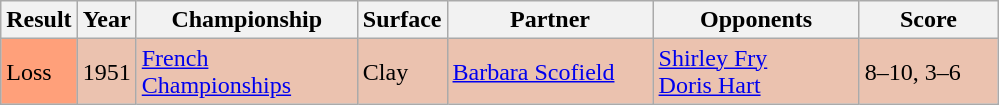<table class="sortable wikitable">
<tr>
<th>Result</th>
<th>Year</th>
<th style="width:140px">Championship</th>
<th style="width:50px">Surface</th>
<th style="width:130px">Partner</th>
<th style="width:130px">Opponents</th>
<th style="width:85px" class="unsortable">Score</th>
</tr>
<tr style="background:#ebc2af;">
<td style="background:#ffa07a;">Loss</td>
<td>1951</td>
<td><a href='#'>French Championships</a></td>
<td>Clay</td>
<td> <a href='#'>Barbara Scofield</a></td>
<td> <a href='#'>Shirley Fry</a> <br>  <a href='#'>Doris Hart</a></td>
<td>8–10, 3–6</td>
</tr>
</table>
